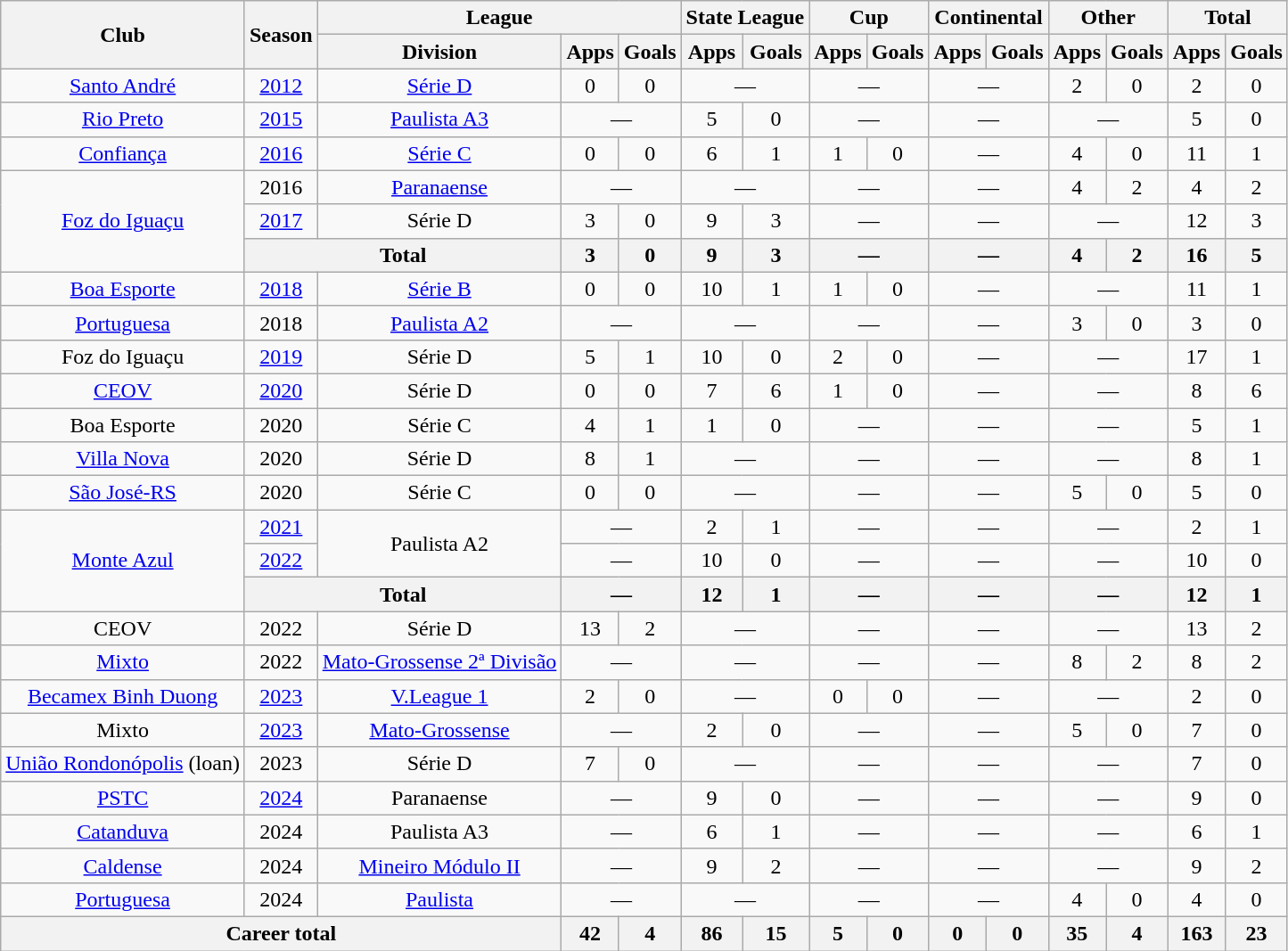<table class="wikitable" style="text-align: center;">
<tr>
<th rowspan="2">Club</th>
<th rowspan="2">Season</th>
<th colspan="3">League</th>
<th colspan="2">State League</th>
<th colspan="2">Cup</th>
<th colspan="2">Continental</th>
<th colspan="2">Other</th>
<th colspan="2">Total</th>
</tr>
<tr>
<th>Division</th>
<th>Apps</th>
<th>Goals</th>
<th>Apps</th>
<th>Goals</th>
<th>Apps</th>
<th>Goals</th>
<th>Apps</th>
<th>Goals</th>
<th>Apps</th>
<th>Goals</th>
<th>Apps</th>
<th>Goals</th>
</tr>
<tr>
<td valign="center"><a href='#'>Santo André</a></td>
<td><a href='#'>2012</a></td>
<td><a href='#'>Série D</a></td>
<td>0</td>
<td>0</td>
<td colspan="2">—</td>
<td colspan="2">—</td>
<td colspan="2">—</td>
<td>2</td>
<td>0</td>
<td>2</td>
<td>0</td>
</tr>
<tr>
<td valign="center"><a href='#'>Rio Preto</a></td>
<td><a href='#'>2015</a></td>
<td><a href='#'>Paulista A3</a></td>
<td colspan="2">—</td>
<td>5</td>
<td>0</td>
<td colspan="2">—</td>
<td colspan="2">—</td>
<td colspan="2">—</td>
<td>5</td>
<td>0</td>
</tr>
<tr>
<td valign="center"><a href='#'>Confiança</a></td>
<td><a href='#'>2016</a></td>
<td><a href='#'>Série C</a></td>
<td>0</td>
<td>0</td>
<td>6</td>
<td>1</td>
<td>1</td>
<td>0</td>
<td colspan="2">—</td>
<td>4</td>
<td>0</td>
<td>11</td>
<td>1</td>
</tr>
<tr>
<td rowspan="3" valign="center"><a href='#'>Foz do Iguaçu</a></td>
<td>2016</td>
<td><a href='#'>Paranaense</a></td>
<td colspan="2">—</td>
<td colspan="2">—</td>
<td colspan="2">—</td>
<td colspan="2">—</td>
<td>4</td>
<td>2</td>
<td>4</td>
<td>2</td>
</tr>
<tr>
<td><a href='#'>2017</a></td>
<td>Série D</td>
<td>3</td>
<td>0</td>
<td>9</td>
<td>3</td>
<td colspan="2">—</td>
<td colspan="2">—</td>
<td colspan="2">—</td>
<td>12</td>
<td>3</td>
</tr>
<tr>
<th colspan="2">Total</th>
<th>3</th>
<th>0</th>
<th>9</th>
<th>3</th>
<th colspan="2">—</th>
<th colspan="2">—</th>
<th>4</th>
<th>2</th>
<th>16</th>
<th>5</th>
</tr>
<tr>
<td valign="center"><a href='#'>Boa Esporte</a></td>
<td><a href='#'>2018</a></td>
<td><a href='#'>Série B</a></td>
<td>0</td>
<td>0</td>
<td>10</td>
<td>1</td>
<td>1</td>
<td>0</td>
<td colspan="2">—</td>
<td colspan="2">—</td>
<td>11</td>
<td>1</td>
</tr>
<tr>
<td valign="center"><a href='#'>Portuguesa</a></td>
<td>2018</td>
<td><a href='#'>Paulista A2</a></td>
<td colspan="2">—</td>
<td colspan="2">—</td>
<td colspan="2">—</td>
<td colspan="2">—</td>
<td>3</td>
<td>0</td>
<td>3</td>
<td>0</td>
</tr>
<tr>
<td valign="center">Foz do Iguaçu</td>
<td><a href='#'>2019</a></td>
<td>Série D</td>
<td>5</td>
<td>1</td>
<td>10</td>
<td>0</td>
<td>2</td>
<td>0</td>
<td colspan="2">—</td>
<td colspan="2">—</td>
<td>17</td>
<td>1</td>
</tr>
<tr>
<td valign="center"><a href='#'>CEOV</a></td>
<td><a href='#'>2020</a></td>
<td>Série D</td>
<td>0</td>
<td>0</td>
<td>7</td>
<td>6</td>
<td>1</td>
<td>0</td>
<td colspan="2">—</td>
<td colspan="2">—</td>
<td>8</td>
<td>6</td>
</tr>
<tr>
<td valign="center">Boa Esporte</td>
<td>2020</td>
<td>Série C</td>
<td>4</td>
<td>1</td>
<td>1</td>
<td>0</td>
<td colspan="2">—</td>
<td colspan="2">—</td>
<td colspan="2">—</td>
<td>5</td>
<td>1</td>
</tr>
<tr>
<td valign="center"><a href='#'>Villa Nova</a></td>
<td>2020</td>
<td>Série D</td>
<td>8</td>
<td>1</td>
<td colspan="2">—</td>
<td colspan="2">—</td>
<td colspan="2">—</td>
<td colspan="2">—</td>
<td>8</td>
<td>1</td>
</tr>
<tr>
<td valign="center"><a href='#'>São José-RS</a></td>
<td>2020</td>
<td>Série C</td>
<td>0</td>
<td>0</td>
<td colspan="2">—</td>
<td colspan="2">—</td>
<td colspan="2">—</td>
<td>5</td>
<td>0</td>
<td>5</td>
<td>0</td>
</tr>
<tr>
<td rowspan="3" valign="center"><a href='#'>Monte Azul</a></td>
<td><a href='#'>2021</a></td>
<td rowspan="2">Paulista A2</td>
<td colspan="2">—</td>
<td>2</td>
<td>1</td>
<td colspan="2">—</td>
<td colspan="2">—</td>
<td colspan="2">—</td>
<td>2</td>
<td>1</td>
</tr>
<tr>
<td><a href='#'>2022</a></td>
<td colspan="2">—</td>
<td>10</td>
<td>0</td>
<td colspan="2">—</td>
<td colspan="2">—</td>
<td colspan="2">—</td>
<td>10</td>
<td>0</td>
</tr>
<tr>
<th colspan="2">Total</th>
<th colspan="2">—</th>
<th>12</th>
<th>1</th>
<th colspan="2">—</th>
<th colspan="2">—</th>
<th colspan="2">—</th>
<th>12</th>
<th>1</th>
</tr>
<tr>
<td valign="center">CEOV</td>
<td>2022</td>
<td>Série D</td>
<td>13</td>
<td>2</td>
<td colspan="2">—</td>
<td colspan="2">—</td>
<td colspan="2">—</td>
<td colspan="2">—</td>
<td>13</td>
<td>2</td>
</tr>
<tr>
<td valign="center"><a href='#'>Mixto</a></td>
<td>2022</td>
<td><a href='#'>Mato-Grossense 2ª Divisão</a></td>
<td colspan="2">—</td>
<td colspan="2">—</td>
<td colspan="2">—</td>
<td colspan="2">—</td>
<td>8</td>
<td>2</td>
<td>8</td>
<td>2</td>
</tr>
<tr>
<td valign="center"><a href='#'>Becamex Binh Duong</a></td>
<td><a href='#'>2023</a></td>
<td><a href='#'>V.League 1</a></td>
<td>2</td>
<td>0</td>
<td colspan="2">—</td>
<td>0</td>
<td>0</td>
<td colspan="2">—</td>
<td colspan="2">—</td>
<td>2</td>
<td>0</td>
</tr>
<tr>
<td valign="center">Mixto</td>
<td><a href='#'>2023</a></td>
<td><a href='#'>Mato-Grossense</a></td>
<td colspan="2">—</td>
<td>2</td>
<td>0</td>
<td colspan="2">—</td>
<td colspan="2">—</td>
<td>5</td>
<td>0</td>
<td>7</td>
<td>0</td>
</tr>
<tr>
<td valign="center"><a href='#'>União Rondonópolis</a> (loan)</td>
<td>2023</td>
<td>Série D</td>
<td>7</td>
<td>0</td>
<td colspan="2">—</td>
<td colspan="2">—</td>
<td colspan="2">—</td>
<td colspan="2">—</td>
<td>7</td>
<td>0</td>
</tr>
<tr>
<td valign="center"><a href='#'>PSTC</a></td>
<td><a href='#'>2024</a></td>
<td>Paranaense</td>
<td colspan="2">—</td>
<td>9</td>
<td>0</td>
<td colspan="2">—</td>
<td colspan="2">—</td>
<td colspan="2">—</td>
<td>9</td>
<td>0</td>
</tr>
<tr>
<td valign="center"><a href='#'>Catanduva</a></td>
<td>2024</td>
<td>Paulista A3</td>
<td colspan="2">—</td>
<td>6</td>
<td>1</td>
<td colspan="2">—</td>
<td colspan="2">—</td>
<td colspan="2">—</td>
<td>6</td>
<td>1</td>
</tr>
<tr>
<td valign="center"><a href='#'>Caldense</a></td>
<td>2024</td>
<td><a href='#'>Mineiro Módulo II</a></td>
<td colspan="2">—</td>
<td>9</td>
<td>2</td>
<td colspan="2">—</td>
<td colspan="2">—</td>
<td colspan="2">—</td>
<td>9</td>
<td>2</td>
</tr>
<tr>
<td valign="center"><a href='#'>Portuguesa</a></td>
<td>2024</td>
<td><a href='#'>Paulista</a></td>
<td colspan="2">—</td>
<td colspan="2">—</td>
<td colspan="2">—</td>
<td colspan="2">—</td>
<td>4</td>
<td>0</td>
<td>4</td>
<td>0</td>
</tr>
<tr>
<th colspan="3"><strong>Career total</strong></th>
<th>42</th>
<th>4</th>
<th>86</th>
<th>15</th>
<th>5</th>
<th>0</th>
<th>0</th>
<th>0</th>
<th>35</th>
<th>4</th>
<th>163</th>
<th>23</th>
</tr>
</table>
